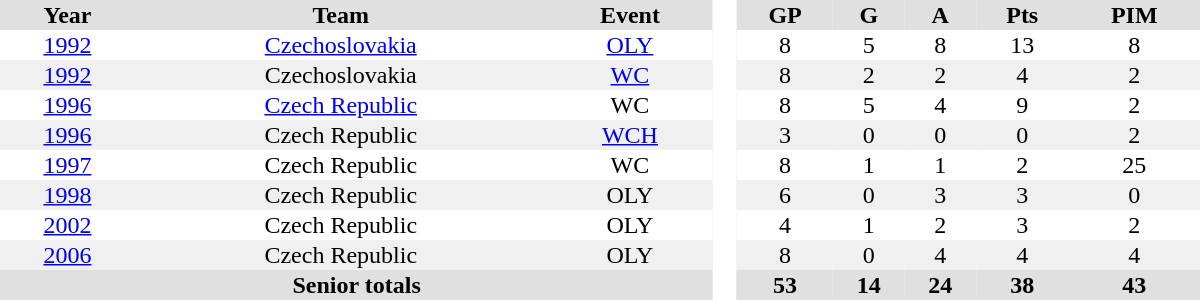<table border="0" cellpadding="1" cellspacing="0" style="text-align:center; width:50em">
<tr ALIGN="center" bgcolor="#e0e0e0">
<th>Year</th>
<th>Team</th>
<th>Event</th>
<th rowspan="99" bgcolor="#ffffff"> </th>
<th>GP</th>
<th>G</th>
<th>A</th>
<th>Pts</th>
<th>PIM</th>
</tr>
<tr>
<td><a href='#'>1992</a></td>
<td><a href='#'>Czechoslovakia</a></td>
<td><a href='#'>OLY</a></td>
<td>8</td>
<td>5</td>
<td>8</td>
<td>13</td>
<td>8</td>
</tr>
<tr bgcolor="#f0f0f0">
<td><a href='#'>1992</a></td>
<td>Czechoslovakia</td>
<td><a href='#'>WC</a></td>
<td>8</td>
<td>2</td>
<td>2</td>
<td>4</td>
<td>2</td>
</tr>
<tr>
<td><a href='#'>1996</a></td>
<td><a href='#'>Czech Republic</a></td>
<td>WC</td>
<td>8</td>
<td>5</td>
<td>4</td>
<td>9</td>
<td>2</td>
</tr>
<tr bgcolor="#f0f0f0">
<td><a href='#'>1996</a></td>
<td>Czech Republic</td>
<td><a href='#'>WCH</a></td>
<td>3</td>
<td>0</td>
<td>0</td>
<td>0</td>
<td>2</td>
</tr>
<tr>
<td><a href='#'>1997</a></td>
<td>Czech Republic</td>
<td>WC</td>
<td>8</td>
<td>1</td>
<td>1</td>
<td>2</td>
<td>25</td>
</tr>
<tr bgcolor="#f0f0f0">
<td><a href='#'>1998</a></td>
<td>Czech Republic</td>
<td>OLY</td>
<td>6</td>
<td>0</td>
<td>3</td>
<td>3</td>
<td>0</td>
</tr>
<tr>
</tr>
<tr>
<td><a href='#'>2002</a></td>
<td>Czech Republic</td>
<td>OLY</td>
<td>4</td>
<td>1</td>
<td>2</td>
<td>3</td>
<td>2</td>
</tr>
<tr bgcolor="#f0f0f0">
<td><a href='#'>2006</a></td>
<td>Czech Republic</td>
<td>OLY</td>
<td>8</td>
<td>0</td>
<td>4</td>
<td>4</td>
<td>4</td>
</tr>
<tr bgcolor="#e0e0e0">
<th colspan=3>Senior totals</th>
<th>53</th>
<th>14</th>
<th>24</th>
<th>38</th>
<th>43</th>
</tr>
</table>
